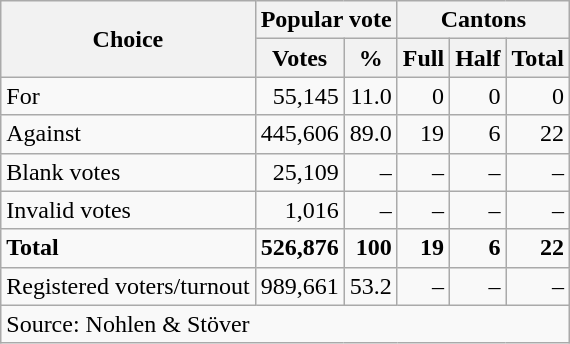<table class=wikitable style=text-align:right>
<tr>
<th rowspan=2>Choice</th>
<th colspan=2>Popular vote</th>
<th colspan=3>Cantons</th>
</tr>
<tr>
<th>Votes</th>
<th>%</th>
<th>Full</th>
<th>Half</th>
<th>Total</th>
</tr>
<tr>
<td align=left>For</td>
<td>55,145</td>
<td>11.0</td>
<td>0</td>
<td>0</td>
<td>0</td>
</tr>
<tr>
<td align=left>Against</td>
<td>445,606</td>
<td>89.0</td>
<td>19</td>
<td>6</td>
<td>22</td>
</tr>
<tr>
<td align=left>Blank votes</td>
<td>25,109</td>
<td>–</td>
<td>–</td>
<td>–</td>
<td>–</td>
</tr>
<tr>
<td align=left>Invalid votes</td>
<td>1,016</td>
<td>–</td>
<td>–</td>
<td>–</td>
<td>–</td>
</tr>
<tr>
<td align=left><strong>Total</strong></td>
<td><strong>526,876</strong></td>
<td><strong>100</strong></td>
<td><strong>19</strong></td>
<td><strong>6</strong></td>
<td><strong>22</strong></td>
</tr>
<tr>
<td align=left>Registered voters/turnout</td>
<td>989,661</td>
<td>53.2</td>
<td>–</td>
<td>–</td>
<td>–</td>
</tr>
<tr>
<td align=left colspan=6>Source: Nohlen & Stöver</td>
</tr>
</table>
